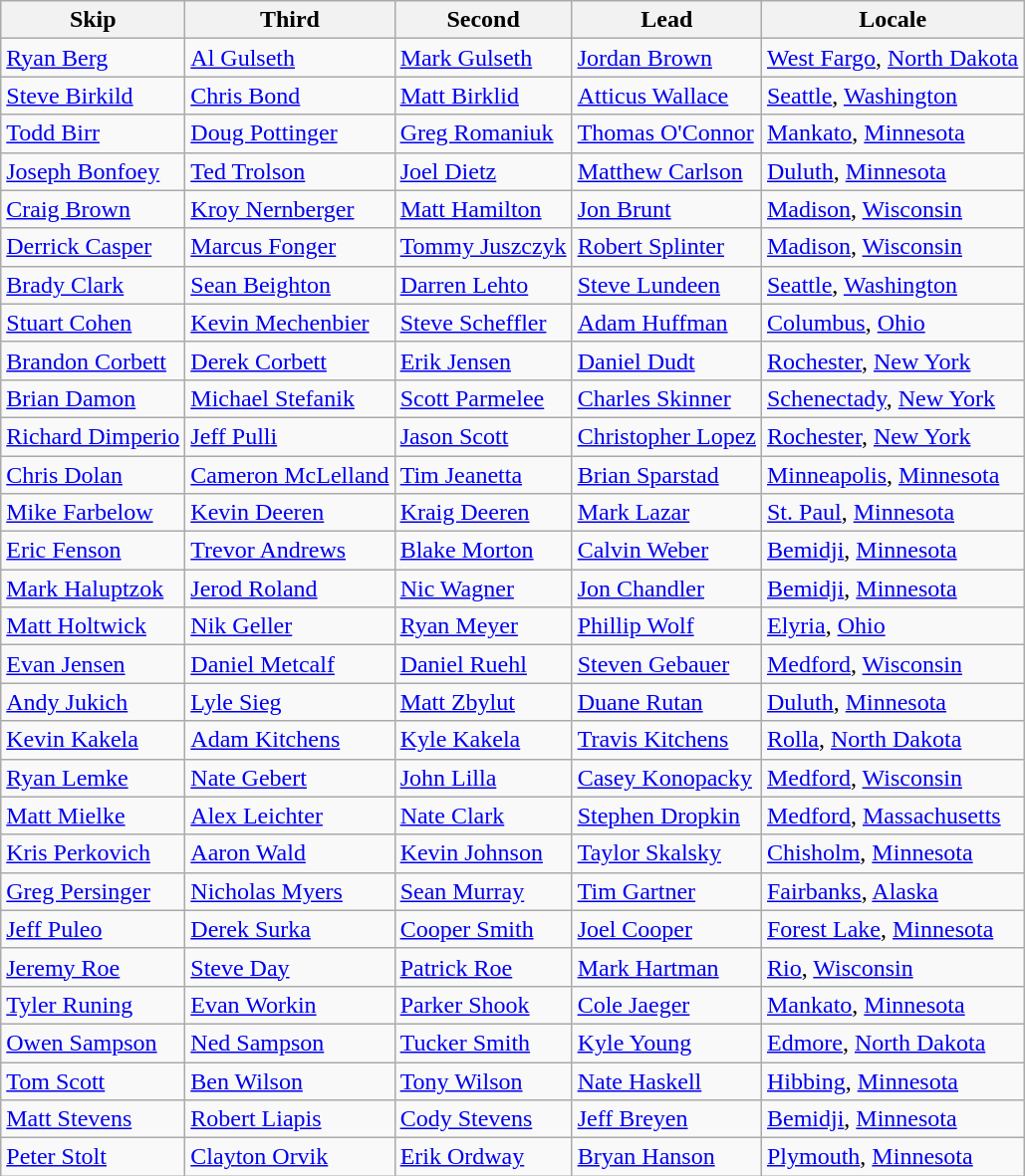<table class=wikitable>
<tr>
<th>Skip</th>
<th>Third</th>
<th>Second</th>
<th>Lead</th>
<th>Locale</th>
</tr>
<tr>
<td><a href='#'>Ryan Berg</a></td>
<td><a href='#'>Al Gulseth</a></td>
<td><a href='#'>Mark Gulseth</a></td>
<td><a href='#'>Jordan Brown</a></td>
<td> <a href='#'>West Fargo</a>, <a href='#'>North Dakota</a></td>
</tr>
<tr>
<td><a href='#'>Steve Birkild</a></td>
<td><a href='#'>Chris Bond</a></td>
<td><a href='#'>Matt Birklid</a></td>
<td><a href='#'>Atticus Wallace</a></td>
<td> <a href='#'>Seattle</a>, <a href='#'>Washington</a></td>
</tr>
<tr>
<td><a href='#'>Todd Birr</a></td>
<td><a href='#'>Doug Pottinger</a></td>
<td><a href='#'>Greg Romaniuk</a></td>
<td><a href='#'>Thomas O'Connor</a></td>
<td> <a href='#'>Mankato</a>, <a href='#'>Minnesota</a></td>
</tr>
<tr>
<td><a href='#'>Joseph Bonfoey</a></td>
<td><a href='#'>Ted Trolson</a></td>
<td><a href='#'>Joel Dietz</a></td>
<td><a href='#'>Matthew Carlson</a></td>
<td> <a href='#'>Duluth</a>, <a href='#'>Minnesota</a></td>
</tr>
<tr>
<td><a href='#'>Craig Brown</a></td>
<td><a href='#'>Kroy Nernberger</a></td>
<td><a href='#'>Matt Hamilton</a></td>
<td><a href='#'>Jon Brunt</a></td>
<td> <a href='#'>Madison</a>, <a href='#'>Wisconsin</a></td>
</tr>
<tr>
<td><a href='#'>Derrick Casper</a></td>
<td><a href='#'>Marcus Fonger</a></td>
<td><a href='#'>Tommy Juszczyk</a></td>
<td><a href='#'>Robert Splinter</a></td>
<td> <a href='#'>Madison</a>, <a href='#'>Wisconsin</a></td>
</tr>
<tr>
<td><a href='#'>Brady Clark</a></td>
<td><a href='#'>Sean Beighton</a></td>
<td><a href='#'>Darren Lehto</a></td>
<td><a href='#'>Steve Lundeen</a></td>
<td> <a href='#'>Seattle</a>, <a href='#'>Washington</a></td>
</tr>
<tr>
<td><a href='#'>Stuart Cohen</a></td>
<td><a href='#'>Kevin Mechenbier</a></td>
<td><a href='#'>Steve Scheffler</a></td>
<td><a href='#'>Adam Huffman</a></td>
<td> <a href='#'>Columbus</a>, <a href='#'>Ohio</a></td>
</tr>
<tr>
<td><a href='#'>Brandon Corbett</a></td>
<td><a href='#'>Derek Corbett</a></td>
<td><a href='#'>Erik Jensen</a></td>
<td><a href='#'>Daniel Dudt</a></td>
<td> <a href='#'>Rochester</a>, <a href='#'>New York</a></td>
</tr>
<tr>
<td><a href='#'>Brian Damon</a></td>
<td><a href='#'>Michael Stefanik</a></td>
<td><a href='#'>Scott Parmelee</a></td>
<td><a href='#'>Charles Skinner</a></td>
<td> <a href='#'>Schenectady</a>, <a href='#'>New York</a></td>
</tr>
<tr>
<td><a href='#'>Richard Dimperio</a></td>
<td><a href='#'>Jeff Pulli</a></td>
<td><a href='#'>Jason Scott</a></td>
<td><a href='#'>Christopher Lopez</a></td>
<td> <a href='#'>Rochester</a>, <a href='#'>New York</a></td>
</tr>
<tr>
<td><a href='#'>Chris Dolan</a></td>
<td><a href='#'>Cameron McLelland</a></td>
<td><a href='#'>Tim Jeanetta</a></td>
<td><a href='#'>Brian Sparstad</a></td>
<td> <a href='#'>Minneapolis</a>, <a href='#'>Minnesota</a></td>
</tr>
<tr>
<td><a href='#'>Mike Farbelow</a></td>
<td><a href='#'>Kevin Deeren</a></td>
<td><a href='#'>Kraig Deeren</a></td>
<td><a href='#'>Mark Lazar</a></td>
<td> <a href='#'>St. Paul</a>, <a href='#'>Minnesota</a></td>
</tr>
<tr>
<td><a href='#'>Eric Fenson</a></td>
<td><a href='#'>Trevor Andrews</a></td>
<td><a href='#'>Blake Morton</a></td>
<td><a href='#'>Calvin Weber</a></td>
<td> <a href='#'>Bemidji</a>, <a href='#'>Minnesota</a></td>
</tr>
<tr>
<td><a href='#'>Mark Haluptzok</a></td>
<td><a href='#'>Jerod Roland</a></td>
<td><a href='#'>Nic Wagner</a></td>
<td><a href='#'>Jon Chandler</a></td>
<td> <a href='#'>Bemidji</a>, <a href='#'>Minnesota</a></td>
</tr>
<tr>
<td><a href='#'>Matt Holtwick</a></td>
<td><a href='#'>Nik Geller</a></td>
<td><a href='#'>Ryan Meyer</a></td>
<td><a href='#'>Phillip Wolf</a></td>
<td> <a href='#'>Elyria</a>, <a href='#'>Ohio</a></td>
</tr>
<tr>
<td><a href='#'>Evan Jensen</a></td>
<td><a href='#'>Daniel Metcalf</a></td>
<td><a href='#'>Daniel Ruehl</a></td>
<td><a href='#'>Steven Gebauer</a></td>
<td> <a href='#'>Medford</a>, <a href='#'>Wisconsin</a></td>
</tr>
<tr>
<td><a href='#'>Andy Jukich</a></td>
<td><a href='#'>Lyle Sieg</a></td>
<td><a href='#'>Matt Zbylut</a></td>
<td><a href='#'>Duane Rutan</a></td>
<td> <a href='#'>Duluth</a>, <a href='#'>Minnesota</a></td>
</tr>
<tr>
<td><a href='#'>Kevin Kakela</a></td>
<td><a href='#'>Adam Kitchens</a></td>
<td><a href='#'>Kyle Kakela</a></td>
<td><a href='#'>Travis Kitchens</a></td>
<td> <a href='#'>Rolla</a>, <a href='#'>North Dakota</a></td>
</tr>
<tr>
<td><a href='#'>Ryan Lemke</a></td>
<td><a href='#'>Nate Gebert</a></td>
<td><a href='#'>John Lilla</a></td>
<td><a href='#'>Casey Konopacky</a></td>
<td> <a href='#'>Medford</a>, <a href='#'>Wisconsin</a></td>
</tr>
<tr>
<td><a href='#'>Matt Mielke</a></td>
<td><a href='#'>Alex Leichter</a></td>
<td><a href='#'>Nate Clark</a></td>
<td><a href='#'>Stephen Dropkin</a></td>
<td> <a href='#'>Medford</a>, <a href='#'>Massachusetts</a></td>
</tr>
<tr>
<td><a href='#'>Kris Perkovich</a></td>
<td><a href='#'>Aaron Wald</a></td>
<td><a href='#'>Kevin Johnson</a></td>
<td><a href='#'>Taylor Skalsky</a></td>
<td> <a href='#'>Chisholm</a>, <a href='#'>Minnesota</a></td>
</tr>
<tr>
<td><a href='#'>Greg Persinger</a></td>
<td><a href='#'>Nicholas Myers</a></td>
<td><a href='#'>Sean Murray</a></td>
<td><a href='#'>Tim Gartner</a></td>
<td> <a href='#'>Fairbanks</a>, <a href='#'>Alaska</a></td>
</tr>
<tr>
<td><a href='#'>Jeff Puleo</a></td>
<td><a href='#'>Derek Surka</a></td>
<td><a href='#'>Cooper Smith</a></td>
<td><a href='#'>Joel Cooper</a></td>
<td> <a href='#'>Forest Lake</a>, <a href='#'>Minnesota</a></td>
</tr>
<tr>
<td><a href='#'>Jeremy Roe</a></td>
<td><a href='#'>Steve Day</a></td>
<td><a href='#'>Patrick Roe</a></td>
<td><a href='#'>Mark Hartman</a></td>
<td> <a href='#'>Rio</a>, <a href='#'>Wisconsin</a></td>
</tr>
<tr>
<td><a href='#'>Tyler Runing</a></td>
<td><a href='#'>Evan Workin</a></td>
<td><a href='#'>Parker Shook</a></td>
<td><a href='#'>Cole Jaeger</a></td>
<td> <a href='#'>Mankato</a>, <a href='#'>Minnesota</a></td>
</tr>
<tr>
<td><a href='#'>Owen Sampson</a></td>
<td><a href='#'>Ned Sampson</a></td>
<td><a href='#'>Tucker Smith</a></td>
<td><a href='#'>Kyle Young</a></td>
<td> <a href='#'>Edmore</a>, <a href='#'>North Dakota</a></td>
</tr>
<tr>
<td><a href='#'>Tom Scott</a></td>
<td><a href='#'>Ben Wilson</a></td>
<td><a href='#'>Tony Wilson</a></td>
<td><a href='#'>Nate Haskell</a></td>
<td> <a href='#'>Hibbing</a>, <a href='#'>Minnesota</a></td>
</tr>
<tr>
<td><a href='#'>Matt Stevens</a></td>
<td><a href='#'>Robert Liapis</a></td>
<td><a href='#'>Cody Stevens</a></td>
<td><a href='#'>Jeff Breyen</a></td>
<td> <a href='#'>Bemidji</a>, <a href='#'>Minnesota</a></td>
</tr>
<tr>
<td><a href='#'>Peter Stolt</a></td>
<td><a href='#'>Clayton Orvik</a></td>
<td><a href='#'>Erik Ordway</a></td>
<td><a href='#'>Bryan Hanson</a></td>
<td> <a href='#'>Plymouth</a>, <a href='#'>Minnesota</a></td>
</tr>
</table>
